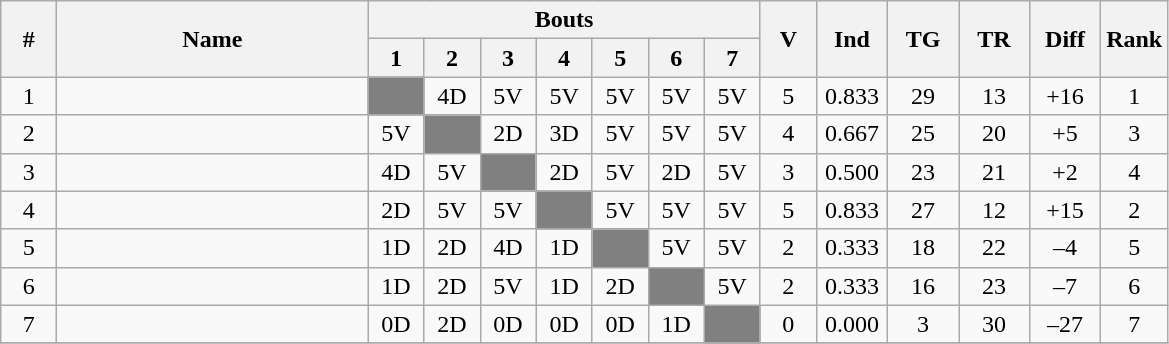<table class="wikitable" style="text-align:center;">
<tr>
<th rowspan=2 width=30>#</th>
<th rowspan=2 width=200>Name</th>
<th colspan=7>Bouts</th>
<th rowspan=2 width=30>V</th>
<th rowspan=2 width=40>Ind</th>
<th rowspan=2 width=40>TG</th>
<th rowspan=2 width=40>TR</th>
<th rowspan=2 width=40>Diff</th>
<th rowspan=2 width=30>Rank</th>
</tr>
<tr>
<th width=30>1</th>
<th width=30>2</th>
<th width=30>3</th>
<th width=30>4</th>
<th width=30>5</th>
<th width=30>6</th>
<th width=30>7</th>
</tr>
<tr>
<td>1</td>
<td align=left></td>
<td bgcolor=grey></td>
<td>4D</td>
<td>5V</td>
<td>5V</td>
<td>5V</td>
<td>5V</td>
<td>5V</td>
<td>5</td>
<td>0.833</td>
<td>29</td>
<td>13</td>
<td>+16</td>
<td>1</td>
</tr>
<tr>
<td>2</td>
<td align=left></td>
<td>5V</td>
<td bgcolor=grey></td>
<td>2D</td>
<td>3D</td>
<td>5V</td>
<td>5V</td>
<td>5V</td>
<td>4</td>
<td>0.667</td>
<td>25</td>
<td>20</td>
<td>+5</td>
<td>3</td>
</tr>
<tr>
<td>3</td>
<td align=left></td>
<td>4D</td>
<td>5V</td>
<td bgcolor=grey></td>
<td>2D</td>
<td>5V</td>
<td>2D</td>
<td>5V</td>
<td>3</td>
<td>0.500</td>
<td>23</td>
<td>21</td>
<td>+2</td>
<td>4</td>
</tr>
<tr>
<td>4</td>
<td align=left></td>
<td>2D</td>
<td>5V</td>
<td>5V</td>
<td bgcolor=grey></td>
<td>5V</td>
<td>5V</td>
<td>5V</td>
<td>5</td>
<td>0.833</td>
<td>27</td>
<td>12</td>
<td>+15</td>
<td>2</td>
</tr>
<tr>
<td>5</td>
<td align=left></td>
<td>1D</td>
<td>2D</td>
<td>4D</td>
<td>1D</td>
<td bgcolor=grey></td>
<td>5V</td>
<td>5V</td>
<td>2</td>
<td>0.333</td>
<td>18</td>
<td>22</td>
<td>–4</td>
<td>5</td>
</tr>
<tr>
<td>6</td>
<td align=left></td>
<td>1D</td>
<td>2D</td>
<td>5V</td>
<td>1D</td>
<td>2D</td>
<td bgcolor=grey></td>
<td>5V</td>
<td>2</td>
<td>0.333</td>
<td>16</td>
<td>23</td>
<td>–7</td>
<td>6</td>
</tr>
<tr>
<td>7</td>
<td align=left></td>
<td>0D</td>
<td>2D</td>
<td>0D</td>
<td>0D</td>
<td>0D</td>
<td>1D</td>
<td bgcolor=grey></td>
<td>0</td>
<td>0.000</td>
<td>3</td>
<td>30</td>
<td>–27</td>
<td>7</td>
</tr>
<tr>
</tr>
</table>
